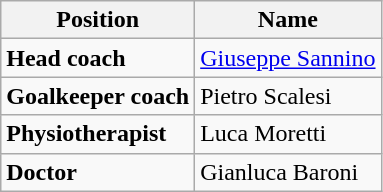<table class="wikitable">
<tr>
<th>Position</th>
<th>Name</th>
</tr>
<tr>
<td align=left><strong>Head coach</strong></td>
<td> <a href='#'>Giuseppe Sannino</a></td>
</tr>
<tr>
<td align=left><strong>Goalkeeper coach</strong></td>
<td> Pietro Scalesi</td>
</tr>
<tr>
<td align=left><strong>Physiotherapist</strong></td>
<td> Luca Moretti</td>
</tr>
<tr>
<td align=left><strong>Doctor</strong></td>
<td> Gianluca Baroni</td>
</tr>
</table>
